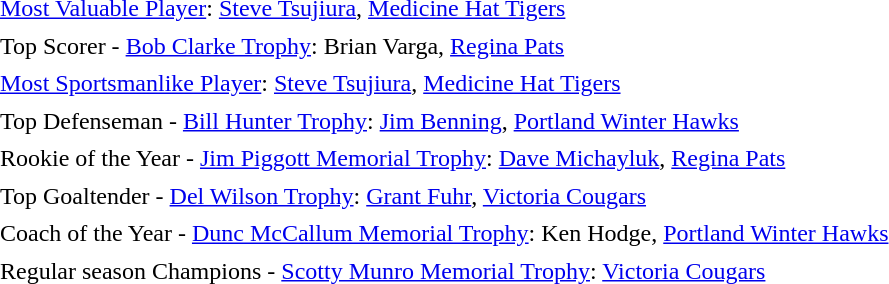<table cellpadding="3" cellspacing="1">
<tr>
<td><a href='#'>Most Valuable Player</a>: <a href='#'>Steve Tsujiura</a>, <a href='#'>Medicine Hat Tigers</a></td>
</tr>
<tr>
<td>Top Scorer - <a href='#'>Bob Clarke Trophy</a>: Brian Varga, <a href='#'>Regina Pats</a></td>
</tr>
<tr>
<td><a href='#'>Most Sportsmanlike Player</a>: <a href='#'>Steve Tsujiura</a>, <a href='#'>Medicine Hat Tigers</a></td>
</tr>
<tr>
<td>Top Defenseman - <a href='#'>Bill Hunter Trophy</a>: <a href='#'>Jim Benning</a>, <a href='#'>Portland Winter Hawks</a></td>
</tr>
<tr>
<td>Rookie of the Year - <a href='#'>Jim Piggott Memorial Trophy</a>: <a href='#'>Dave Michayluk</a>, <a href='#'>Regina Pats</a></td>
</tr>
<tr>
<td>Top Goaltender - <a href='#'>Del Wilson Trophy</a>: <a href='#'>Grant Fuhr</a>, <a href='#'>Victoria Cougars</a></td>
</tr>
<tr>
<td>Coach of the Year - <a href='#'>Dunc McCallum Memorial Trophy</a>: Ken Hodge, <a href='#'>Portland Winter Hawks</a></td>
</tr>
<tr>
<td>Regular season Champions - <a href='#'>Scotty Munro Memorial Trophy</a>: <a href='#'>Victoria Cougars</a></td>
</tr>
</table>
